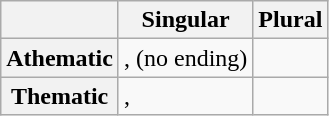<table class="wikitable">
<tr>
<th></th>
<th>Singular</th>
<th>Plural</th>
</tr>
<tr>
<th>Athematic</th>
<td>,  (no ending)</td>
<td></td>
</tr>
<tr>
<th>Thematic</th>
<td>, </td>
<td></td>
</tr>
</table>
